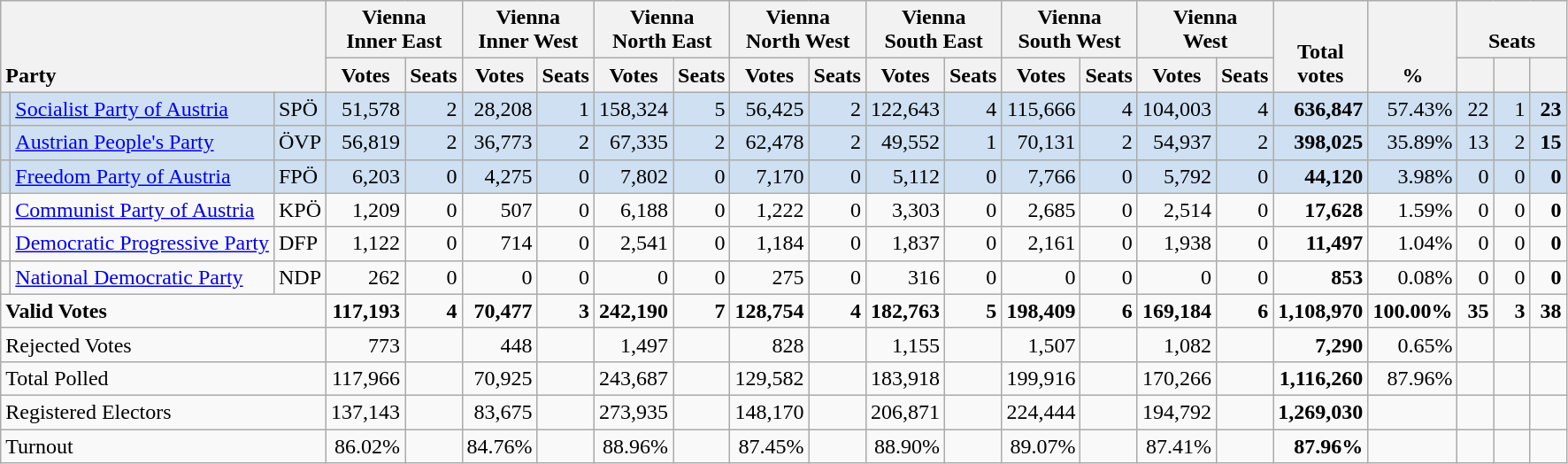<table class="wikitable" border="1" style="text-align:right;">
<tr>
<th style="text-align:left;" valign=bottom rowspan=2 colspan=3>Party</th>
<th align=center valign=bottom colspan=2>Vienna<br>Inner East</th>
<th align=center valign=bottom colspan=2>Vienna<br>Inner West</th>
<th align=center valign=bottom colspan=2>Vienna<br>North East</th>
<th align=center valign=bottom colspan=2>Vienna<br>North West</th>
<th align=center valign=bottom colspan=2>Vienna<br>South East</th>
<th align=center valign=bottom colspan=2>Vienna<br>South West</th>
<th align=center valign=bottom colspan=2>Vienna<br>West</th>
<th align=center valign=bottom rowspan=2 width="50">Total<br>votes</th>
<th align=center valign=bottom rowspan=2 width="50">%</th>
<th align=center valign=bottom colspan=3>Seats</th>
</tr>
<tr>
<th>Votes</th>
<th>Seats</th>
<th>Votes</th>
<th>Seats</th>
<th>Votes</th>
<th>Seats</th>
<th>Votes</th>
<th>Seats</th>
<th>Votes</th>
<th>Seats</th>
<th>Votes</th>
<th>Seats</th>
<th>Votes</th>
<th>Seats</th>
<th align=center valign=bottom width="20"><small></small></th>
<th align=center valign=bottom width="20"><small></small></th>
<th align=center valign=bottom width="20"><small></small></th>
</tr>
<tr style="background:#CEE0F2;">
<td></td>
<td align=left><a href='#'>Socialist Party of Austria</a></td>
<td align=left>SPÖ</td>
<td>51,578</td>
<td>2</td>
<td>28,208</td>
<td>1</td>
<td>158,324</td>
<td>5</td>
<td>56,425</td>
<td>2</td>
<td>122,643</td>
<td>4</td>
<td>115,666</td>
<td>4</td>
<td>104,003</td>
<td>4</td>
<td><strong>636,847</strong></td>
<td>57.43%</td>
<td>22</td>
<td>1</td>
<td><strong>23</strong></td>
</tr>
<tr style="background:#CEE0F2;">
<td></td>
<td align=left><a href='#'>Austrian People's Party</a></td>
<td align=left>ÖVP</td>
<td>56,819</td>
<td>2</td>
<td>36,773</td>
<td>2</td>
<td>67,335</td>
<td>2</td>
<td>62,478</td>
<td>2</td>
<td>49,552</td>
<td>1</td>
<td>70,131</td>
<td>2</td>
<td>54,937</td>
<td>2</td>
<td><strong>398,025</strong></td>
<td>35.89%</td>
<td>13</td>
<td>2</td>
<td><strong>15</strong></td>
</tr>
<tr style="background:#CEE0F2;">
<td></td>
<td align=left><a href='#'>Freedom Party of Austria</a></td>
<td align=left>FPÖ</td>
<td>6,203</td>
<td>0</td>
<td>4,275</td>
<td>0</td>
<td>7,802</td>
<td>0</td>
<td>7,170</td>
<td>0</td>
<td>5,112</td>
<td>0</td>
<td>7,766</td>
<td>0</td>
<td>5,792</td>
<td>0</td>
<td><strong>44,120</strong></td>
<td>3.98%</td>
<td>0</td>
<td>0</td>
<td><strong>0</strong></td>
</tr>
<tr>
<td></td>
<td align=left style="white-space: nowrap;"><a href='#'>Communist Party of Austria</a></td>
<td align=left>KPÖ</td>
<td>1,209</td>
<td>0</td>
<td>507</td>
<td>0</td>
<td>6,188</td>
<td>0</td>
<td>1,222</td>
<td>0</td>
<td>3,303</td>
<td>0</td>
<td>2,685</td>
<td>0</td>
<td>2,514</td>
<td>0</td>
<td><strong>17,628</strong></td>
<td>1.59%</td>
<td>0</td>
<td>0</td>
<td><strong>0</strong></td>
</tr>
<tr>
<td></td>
<td align=left><a href='#'>Democratic Progressive Party</a></td>
<td align=left>DFP</td>
<td>1,122</td>
<td>0</td>
<td>714</td>
<td>0</td>
<td>2,541</td>
<td>0</td>
<td>1,184</td>
<td>0</td>
<td>1,837</td>
<td>0</td>
<td>2,161</td>
<td>0</td>
<td>1,938</td>
<td>0</td>
<td><strong>11,497</strong></td>
<td>1.04%</td>
<td>0</td>
<td>0</td>
<td><strong>0</strong></td>
</tr>
<tr>
<td></td>
<td align=left><a href='#'>National Democratic Party</a></td>
<td align=left>NDP</td>
<td>262</td>
<td>0</td>
<td>0</td>
<td>0</td>
<td>0</td>
<td>0</td>
<td>275</td>
<td>0</td>
<td>316</td>
<td>0</td>
<td>0</td>
<td>0</td>
<td>0</td>
<td>0</td>
<td><strong>853</strong></td>
<td>0.08%</td>
<td>0</td>
<td>0</td>
<td><strong>0</strong></td>
</tr>
<tr style="font-weight:bold">
<td align=left colspan=3>Valid Votes</td>
<td>117,193</td>
<td>4</td>
<td>70,477</td>
<td>3</td>
<td>242,190</td>
<td>7</td>
<td>128,754</td>
<td>4</td>
<td>182,763</td>
<td>5</td>
<td>198,409</td>
<td>6</td>
<td>169,184</td>
<td>6</td>
<td>1,108,970</td>
<td>100.00%</td>
<td>35</td>
<td>3</td>
<td>38</td>
</tr>
<tr>
<td align=left colspan=3>Rejected Votes</td>
<td>773</td>
<td></td>
<td>448</td>
<td></td>
<td>1,497</td>
<td></td>
<td>828</td>
<td></td>
<td>1,155</td>
<td></td>
<td>1,507</td>
<td></td>
<td>1,082</td>
<td></td>
<td><strong>7,290</strong></td>
<td>0.65%</td>
<td></td>
<td></td>
<td></td>
</tr>
<tr>
<td align=left colspan=3>Total Polled</td>
<td>117,966</td>
<td></td>
<td>70,925</td>
<td></td>
<td>243,687</td>
<td></td>
<td>129,582</td>
<td></td>
<td>183,918</td>
<td></td>
<td>199,916</td>
<td></td>
<td>170,266</td>
<td></td>
<td><strong>1,116,260</strong></td>
<td>87.96%</td>
<td></td>
<td></td>
<td></td>
</tr>
<tr>
<td align=left colspan=3>Registered Electors</td>
<td>137,143</td>
<td></td>
<td>83,675</td>
<td></td>
<td>273,935</td>
<td></td>
<td>148,170</td>
<td></td>
<td>206,871</td>
<td></td>
<td>224,444</td>
<td></td>
<td>194,792</td>
<td></td>
<td><strong>1,269,030</strong></td>
<td></td>
<td></td>
<td></td>
<td></td>
</tr>
<tr>
<td align=left colspan=3>Turnout</td>
<td>86.02%</td>
<td></td>
<td>84.76%</td>
<td></td>
<td>88.96%</td>
<td></td>
<td>87.45%</td>
<td></td>
<td>88.90%</td>
<td></td>
<td>89.07%</td>
<td></td>
<td>87.41%</td>
<td></td>
<td><strong>87.96%</strong></td>
<td></td>
<td></td>
<td></td>
<td></td>
</tr>
</table>
